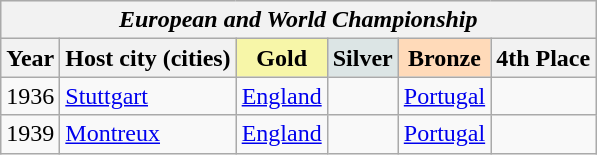<table class="wikitable sortable">
<tr bgcolor="#efefef" align=left>
<th colspan="6" align="center"><em>European and World Championship</em></th>
</tr>
<tr>
<th>Year</th>
<th>Host city (cities)</th>
<th style="background-color: #F7F6A8;"> Gold</th>
<th style="background-color: #DCE5E5;"> Silver</th>
<th style="background-color: #FFDAB9;"> Bronze</th>
<th>4th Place</th>
</tr>
<tr>
<td align="center">1936</td>
<td> <a href='#'>Stuttgart</a></td>
<td> <a href='#'>England</a></td>
<td></td>
<td> <a href='#'>Portugal</a></td>
<td></td>
</tr>
<tr>
<td align="center">1939</td>
<td> <a href='#'>Montreux</a></td>
<td> <a href='#'>England</a></td>
<td></td>
<td> <a href='#'>Portugal</a></td>
<td></td>
</tr>
</table>
